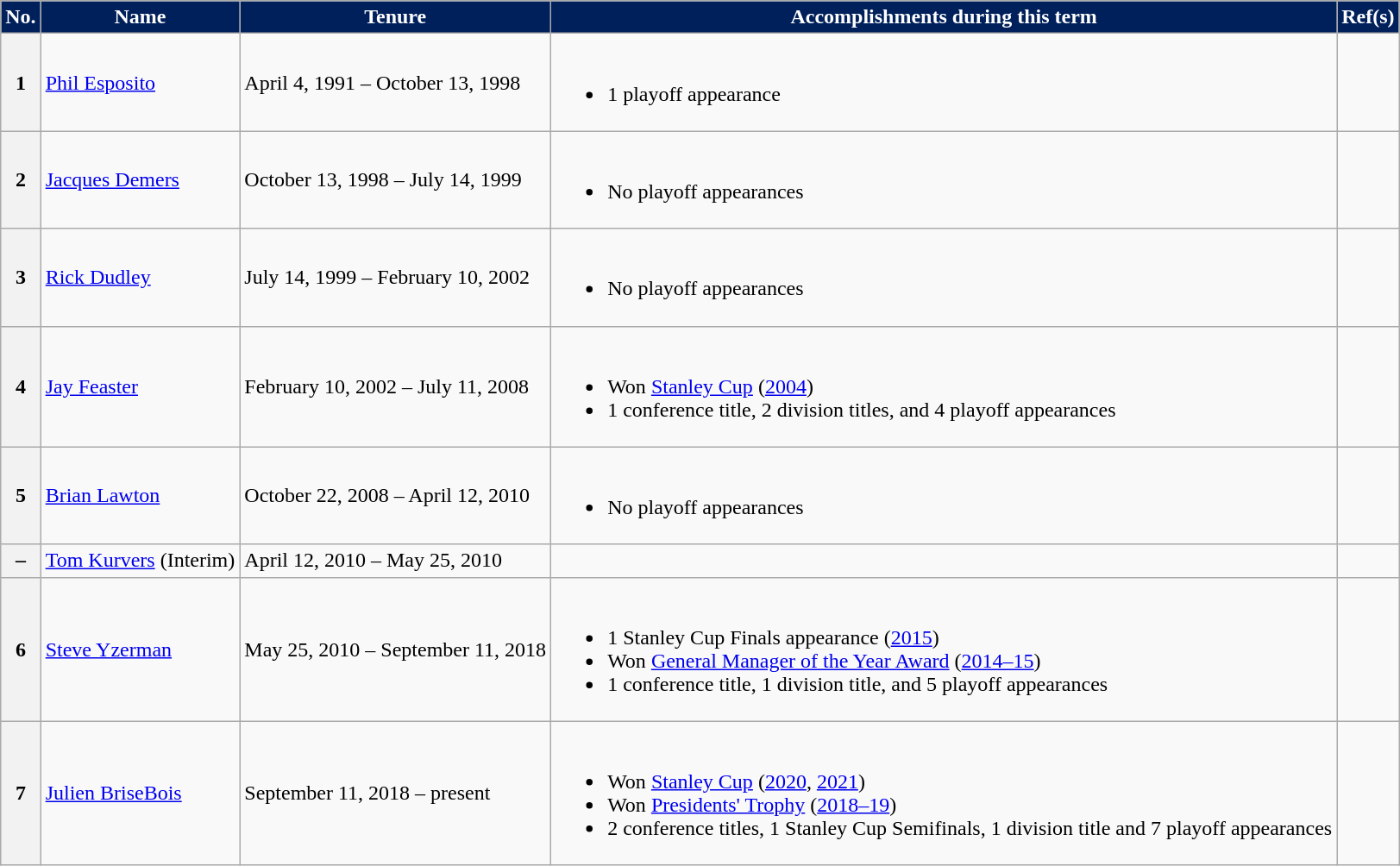<table class="wikitable">
<tr>
<th scope="col" style="background:#00205B; color:#FFFFFF;">No.</th>
<th scope="col" style="background:#00205B; color:#FFFFFF;">Name</th>
<th scope="col" style="background:#00205B; color:#FFFFFF;">Tenure</th>
<th scope="col" style="background:#00205B; color:#FFFFFF;">Accomplishments during this term</th>
<th scope="col" style="background:#00205B; color:#FFFFFF;">Ref(s)</th>
</tr>
<tr>
<th scope="row">1</th>
<td><a href='#'>Phil Esposito</a></td>
<td>April 4, 1991 – October 13, 1998</td>
<td><br><ul><li>1 playoff appearance</li></ul></td>
<td></td>
</tr>
<tr>
<th scope="row">2</th>
<td><a href='#'>Jacques Demers</a></td>
<td>October 13, 1998 – July 14, 1999</td>
<td><br><ul><li>No playoff appearances</li></ul></td>
<td></td>
</tr>
<tr>
<th scope="row">3</th>
<td><a href='#'>Rick Dudley</a></td>
<td>July 14, 1999 – February 10, 2002</td>
<td><br><ul><li>No playoff appearances</li></ul></td>
<td></td>
</tr>
<tr>
<th scope="row">4</th>
<td><a href='#'>Jay Feaster</a></td>
<td>February 10, 2002 – July 11, 2008</td>
<td><br><ul><li>Won <a href='#'>Stanley Cup</a> (<a href='#'>2004</a>)</li><li>1 conference title, 2 division titles, and 4 playoff appearances</li></ul></td>
<td></td>
</tr>
<tr>
<th scope="row">5</th>
<td><a href='#'>Brian Lawton</a></td>
<td>October 22, 2008 – April 12, 2010</td>
<td><br><ul><li>No playoff appearances</li></ul></td>
<td></td>
</tr>
<tr>
<th scope="row">–</th>
<td><a href='#'>Tom Kurvers</a> (Interim)</td>
<td>April 12, 2010 – May 25, 2010</td>
<td></td>
<td></td>
</tr>
<tr>
<th scope="row">6</th>
<td><a href='#'>Steve Yzerman</a></td>
<td>May 25, 2010 – September 11, 2018</td>
<td><br><ul><li>1 Stanley Cup Finals appearance (<a href='#'>2015</a>)</li><li>Won <a href='#'>General Manager of the Year Award</a> (<a href='#'>2014–15</a>)</li><li>1 conference title, 1 division title, and 5 playoff appearances</li></ul></td>
<td></td>
</tr>
<tr>
<th scope="row">7</th>
<td><a href='#'>Julien BriseBois</a></td>
<td>September 11, 2018 – present</td>
<td><br><ul><li>Won <a href='#'>Stanley Cup</a> (<a href='#'>2020</a>, <a href='#'>2021</a>)</li><li>Won <a href='#'>Presidents' Trophy</a> (<a href='#'>2018–19</a>)</li><li>2 conference titles, 1 Stanley Cup Semifinals, 1 division title and 7 playoff appearances</li></ul></td>
<td></td>
</tr>
</table>
